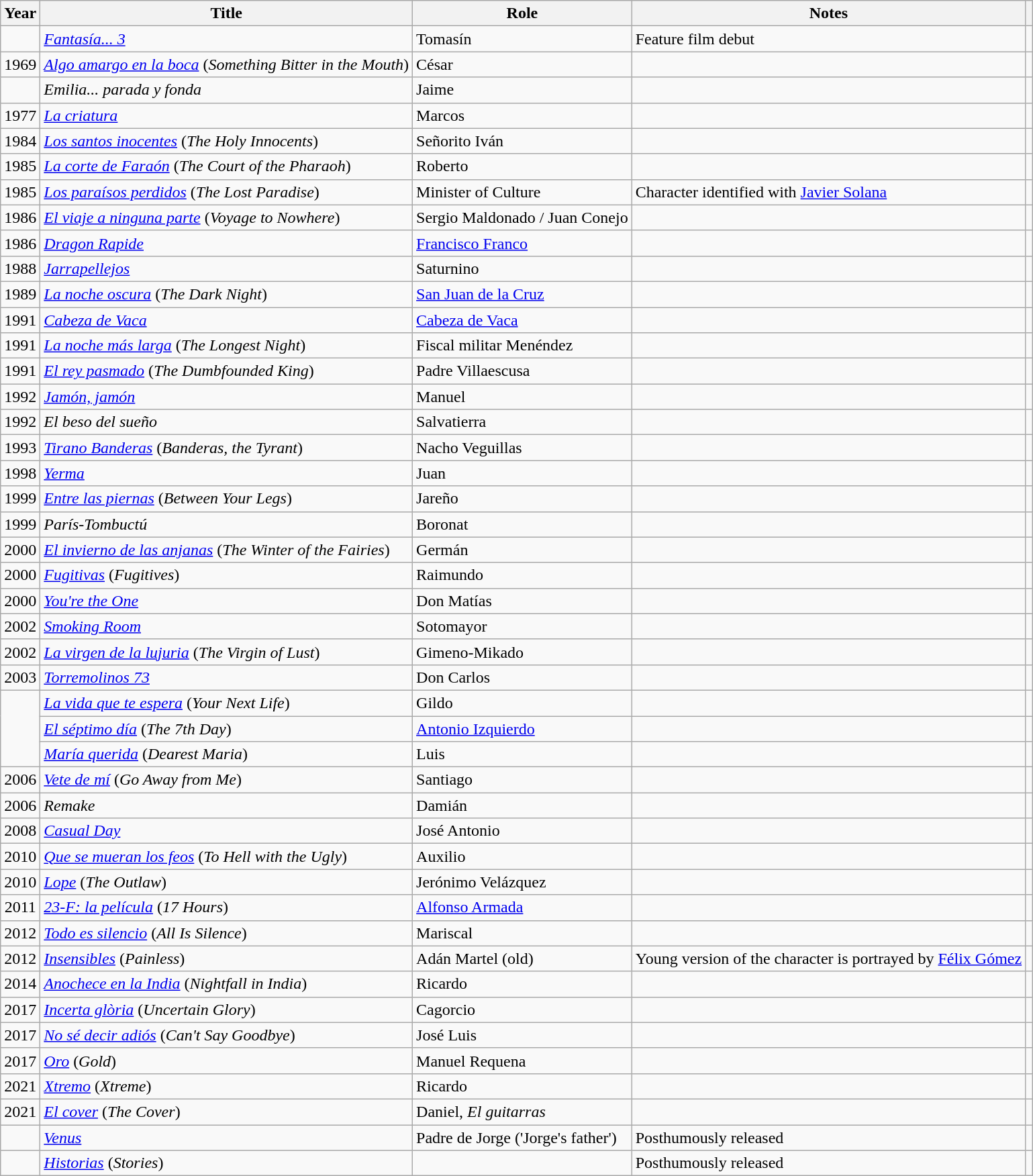<table class="wikitable sortable">
<tr>
<th>Year</th>
<th>Title</th>
<th>Role</th>
<th class="unsortable">Notes</th>
<th></th>
</tr>
<tr>
<td></td>
<td><em><a href='#'>Fantasía... 3</a></em></td>
<td>Tomasín</td>
<td>Feature film debut</td>
<td></td>
</tr>
<tr>
<td align = "center">1969</td>
<td><em><a href='#'>Algo amargo en la boca</a></em> (<em>Something Bitter in the Mouth</em>)</td>
<td>César</td>
<td></td>
<td align = "center"></td>
</tr>
<tr>
<td></td>
<td><em>Emilia... parada y fonda</em></td>
<td>Jaime</td>
<td></td>
<td></td>
</tr>
<tr>
<td align = "center">1977</td>
<td><em><a href='#'>La criatura</a></em></td>
<td>Marcos</td>
<td></td>
<td align = "center"></td>
</tr>
<tr>
<td align = "center">1984</td>
<td><em><a href='#'>Los santos inocentes</a></em> (<em>The Holy Innocents</em>)</td>
<td>Señorito Iván</td>
<td></td>
<td align = "center"></td>
</tr>
<tr>
<td align = "center">1985</td>
<td><em><a href='#'>La corte de Faraón</a></em> (<em>The Court of the Pharaoh</em>)</td>
<td>Roberto</td>
<td></td>
<td align = "center"></td>
</tr>
<tr>
<td align = "center">1985</td>
<td><em><a href='#'>Los paraísos perdidos</a></em> (<em>The Lost Paradise</em>)</td>
<td>Minister of Culture</td>
<td>Character identified with <a href='#'>Javier Solana</a></td>
<td align = "center"></td>
</tr>
<tr>
<td align = "center">1986</td>
<td><em><a href='#'>El viaje a ninguna parte</a></em> (<em>Voyage to Nowhere</em>)</td>
<td>Sergio Maldonado / Juan Conejo</td>
<td></td>
<td align = "center"></td>
</tr>
<tr>
<td align = "center">1986</td>
<td><em><a href='#'>Dragon Rapide</a></em></td>
<td><a href='#'>Francisco Franco</a></td>
<td></td>
<td align = "center"></td>
</tr>
<tr>
<td align = "center">1988</td>
<td><em><a href='#'>Jarrapellejos</a></em></td>
<td>Saturnino</td>
<td></td>
<td align = "center"></td>
</tr>
<tr>
<td align = "center">1989</td>
<td><em><a href='#'>La noche oscura</a></em> (<em>The Dark Night</em>)</td>
<td><a href='#'>San Juan de la Cruz</a></td>
<td></td>
<td align = "center"></td>
</tr>
<tr>
<td align = "center">1991</td>
<td><em><a href='#'>Cabeza de Vaca</a></em></td>
<td><a href='#'>Cabeza de Vaca</a></td>
<td></td>
<td align = "center"></td>
</tr>
<tr>
<td align = "center">1991</td>
<td><em><a href='#'>La noche más larga</a></em> (<em>The Longest Night</em>)</td>
<td>Fiscal militar Menéndez</td>
<td></td>
<td align = "center"></td>
</tr>
<tr>
<td align = "center">1991</td>
<td><em><a href='#'>El rey pasmado</a></em> (<em>The Dumbfounded King</em>)</td>
<td>Padre Villaescusa</td>
<td></td>
<td align = "center"></td>
</tr>
<tr>
<td align = "center">1992</td>
<td><em><a href='#'>Jamón, jamón</a></em></td>
<td>Manuel</td>
<td></td>
<td align = "center"></td>
</tr>
<tr>
<td align = "center">1992</td>
<td><em>El beso del sueño</em></td>
<td>Salvatierra</td>
<td></td>
<td align = "center"></td>
</tr>
<tr>
<td align = "center">1993</td>
<td><em><a href='#'>Tirano Banderas</a></em> (<em>Banderas, the Tyrant</em>)</td>
<td>Nacho Veguillas</td>
<td></td>
<td align = "center"></td>
</tr>
<tr>
<td align = "center">1998</td>
<td><em><a href='#'>Yerma</a></em></td>
<td>Juan</td>
<td></td>
<td align = "center"></td>
</tr>
<tr>
<td align = "center">1999</td>
<td><em><a href='#'>Entre las piernas</a></em> (<em>Between Your Legs</em>)</td>
<td>Jareño</td>
<td></td>
<td align = "center"></td>
</tr>
<tr>
<td align = "center">1999</td>
<td><em>París-Tombuctú</em></td>
<td>Boronat</td>
<td></td>
<td align = "center"></td>
</tr>
<tr>
<td align = "center">2000</td>
<td><em><a href='#'>El invierno de las anjanas</a></em> (<em>The Winter of the Fairies</em>)</td>
<td>Germán</td>
<td></td>
<td align = "center"></td>
</tr>
<tr>
<td align = "center">2000</td>
<td><em><a href='#'>Fugitivas</a></em> (<em>Fugitives</em>)</td>
<td>Raimundo</td>
<td></td>
<td align = "center"></td>
</tr>
<tr>
<td align = "center">2000</td>
<td><em><a href='#'>You're the One</a></em></td>
<td>Don Matías</td>
<td></td>
<td align = "center"></td>
</tr>
<tr>
<td align = "center">2002</td>
<td><em><a href='#'>Smoking Room</a></em></td>
<td>Sotomayor</td>
<td></td>
<td align = "center"></td>
</tr>
<tr>
<td align = "center">2002</td>
<td><em><a href='#'>La virgen de la lujuria</a></em> (<em>The Virgin of Lust</em>)</td>
<td>Gimeno-Mikado</td>
<td></td>
<td align = "center"></td>
</tr>
<tr>
<td align = "center">2003</td>
<td><em><a href='#'>Torremolinos 73</a></em></td>
<td>Don Carlos</td>
<td></td>
<td align = "center"></td>
</tr>
<tr>
<td rowspan = "3"></td>
<td><em><a href='#'>La vida que te espera</a></em> (<em>Your Next Life</em>)</td>
<td>Gildo</td>
<td></td>
<td align = "center"></td>
</tr>
<tr>
<td><em><a href='#'>El séptimo día</a></em> (<em>The 7th Day</em>)</td>
<td><a href='#'>Antonio Izquierdo</a></td>
<td></td>
<td align = "center"></td>
</tr>
<tr>
<td><em><a href='#'>María querida</a></em> (<em>Dearest Maria</em>)</td>
<td>Luis</td>
<td></td>
<td></td>
</tr>
<tr>
<td align = "center">2006</td>
<td><em><a href='#'>Vete de mí</a></em> (<em>Go Away from Me</em>)</td>
<td>Santiago</td>
<td></td>
<td align = "center"></td>
</tr>
<tr>
<td align = "center">2006</td>
<td><em>Remake</em></td>
<td>Damián</td>
<td></td>
<td align = "center"></td>
</tr>
<tr>
<td align = "center">2008</td>
<td><em><a href='#'>Casual Day</a></em></td>
<td>José Antonio</td>
<td></td>
<td align = "center"></td>
</tr>
<tr>
<td align = "center">2010</td>
<td><em><a href='#'>Que se mueran los feos</a></em> (<em>To Hell with the Ugly</em>)</td>
<td>Auxilio</td>
<td></td>
<td align = "center"></td>
</tr>
<tr>
<td align = "center">2010</td>
<td><em><a href='#'>Lope</a></em> (<em>The Outlaw</em>)</td>
<td>Jerónimo Velázquez</td>
<td></td>
<td align = "center"></td>
</tr>
<tr>
<td align = "center">2011</td>
<td><em><a href='#'>23-F: la película</a></em> (<em>17 Hours</em>)</td>
<td><a href='#'>Alfonso Armada</a></td>
<td></td>
<td align = "center"></td>
</tr>
<tr>
<td align = "center">2012</td>
<td><em><a href='#'>Todo es silencio</a></em> (<em>All Is Silence</em>)</td>
<td>Mariscal</td>
<td></td>
<td align = "center"></td>
</tr>
<tr>
<td align = "center">2012</td>
<td><em><a href='#'>Insensibles</a></em> (<em>Painless</em>)</td>
<td>Adán Martel (old)</td>
<td>Young version of the character is portrayed by <a href='#'>Félix Gómez</a></td>
<td align = "center"></td>
</tr>
<tr>
<td align = "center">2014</td>
<td><em><a href='#'>Anochece en la India</a></em> (<em>Nightfall in India</em>)</td>
<td>Ricardo</td>
<td></td>
<td align = "center"></td>
</tr>
<tr>
<td align = "center">2017</td>
<td><em><a href='#'>Incerta glòria</a></em> (<em>Uncertain Glory</em>)</td>
<td>Cagorcio</td>
<td></td>
<td align = "center"></td>
</tr>
<tr>
<td align = "center">2017</td>
<td><em><a href='#'>No sé decir adiós</a></em> (<em>Can't Say Goodbye</em>)</td>
<td>José Luis</td>
<td></td>
<td align = "center"></td>
</tr>
<tr>
<td align = "center">2017</td>
<td><em><a href='#'>Oro</a></em> (<em>Gold</em>)</td>
<td>Manuel Requena</td>
<td></td>
<td align = "center"></td>
</tr>
<tr>
<td align = "center">2021</td>
<td><em><a href='#'>Xtremo</a></em> (<em>Xtreme</em>)</td>
<td>Ricardo</td>
<td></td>
<td align = "center"></td>
</tr>
<tr>
<td align = "center">2021</td>
<td><em><a href='#'>El cover</a></em> (<em>The Cover</em>)</td>
<td>Daniel, <em>El guitarras</em></td>
<td></td>
<td align = "center"></td>
</tr>
<tr>
<td></td>
<td><em><a href='#'>Venus</a></em></td>
<td>Padre de Jorge ('Jorge's father')</td>
<td>Posthumously released</td>
<td></td>
</tr>
<tr>
<td></td>
<td><em><a href='#'>Historias</a></em> (<em>Stories</em>)</td>
<td></td>
<td>Posthumously released</td>
<td></td>
</tr>
</table>
